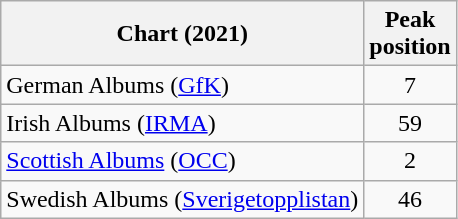<table class="wikitable sortable plainrowheaders" style="text-align:center">
<tr>
<th scope="col">Chart (2021)</th>
<th scope="col">Peak<br>position</th>
</tr>
<tr>
<td align="left">German Albums (<a href='#'>GfK</a>)</td>
<td>7</td>
</tr>
<tr>
<td align="left">Irish Albums (<a href='#'>IRMA</a>)</td>
<td>59</td>
</tr>
<tr>
<td align="left"><a href='#'>Scottish Albums</a> (<a href='#'>OCC</a>)</td>
<td>2</td>
</tr>
<tr>
<td scope="row">Swedish Albums (<a href='#'>Sverigetopplistan</a>)</td>
<td>46</td>
</tr>
</table>
